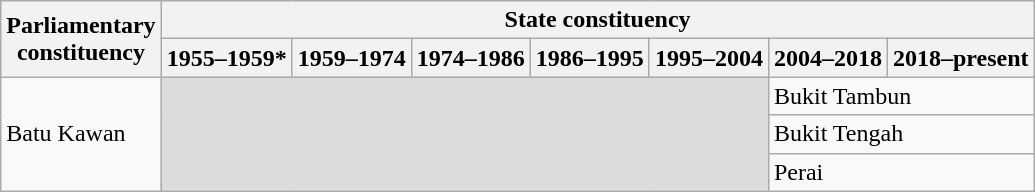<table class="wikitable">
<tr>
<th rowspan="2">Parliamentary<br>constituency</th>
<th colspan="7">State constituency</th>
</tr>
<tr>
<th>1955–1959*</th>
<th>1959–1974</th>
<th>1974–1986</th>
<th>1986–1995</th>
<th>1995–2004</th>
<th>2004–2018</th>
<th>2018–present</th>
</tr>
<tr>
<td rowspan="3">Batu Kawan</td>
<td colspan="5" rowspan="3" bgcolor="dcdcdc"></td>
<td colspan="2">Bukit Tambun</td>
</tr>
<tr>
<td colspan="2">Bukit Tengah</td>
</tr>
<tr>
<td colspan="2">Perai</td>
</tr>
</table>
